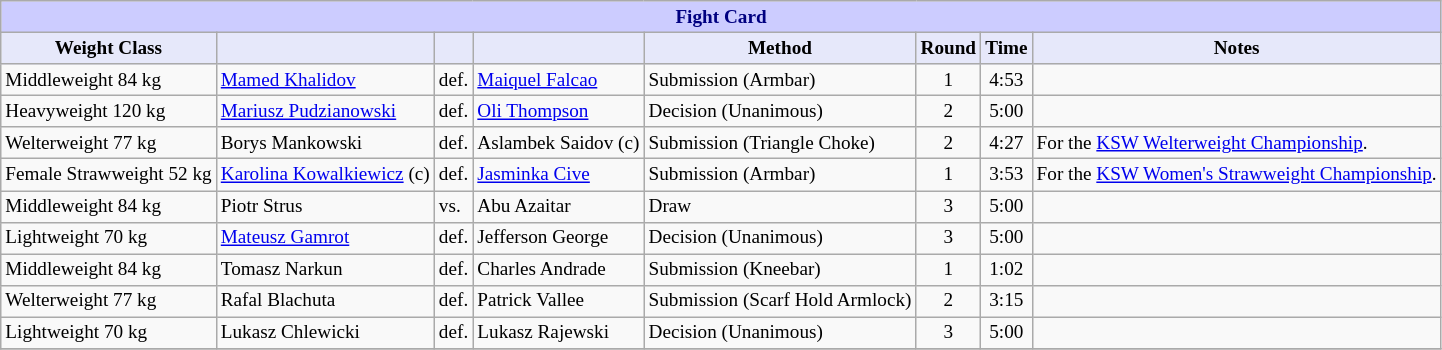<table class="wikitable" style="font-size: 80%;">
<tr>
<th colspan="8" style="background-color: #ccf; color: #000080; text-align: center;"><strong>Fight Card</strong></th>
</tr>
<tr>
<th colspan="1" style="background-color: #E6E8FA; color: #000000; text-align: center;">Weight Class</th>
<th colspan="1" style="background-color: #E6E8FA; color: #000000; text-align: center;"></th>
<th colspan="1" style="background-color: #E6E8FA; color: #000000; text-align: center;"></th>
<th colspan="1" style="background-color: #E6E8FA; color: #000000; text-align: center;"></th>
<th colspan="1" style="background-color: #E6E8FA; color: #000000; text-align: center;">Method</th>
<th colspan="1" style="background-color: #E6E8FA; color: #000000; text-align: center;">Round</th>
<th colspan="1" style="background-color: #E6E8FA; color: #000000; text-align: center;">Time</th>
<th colspan="1" style="background-color: #E6E8FA; color: #000000; text-align: center;">Notes</th>
</tr>
<tr>
<td>Middleweight 84 kg</td>
<td> <a href='#'>Mamed Khalidov</a></td>
<td>def.</td>
<td> <a href='#'>Maiquel Falcao</a></td>
<td>Submission (Armbar)</td>
<td align=center>1</td>
<td align=center>4:53</td>
<td></td>
</tr>
<tr>
<td>Heavyweight 120 kg</td>
<td> <a href='#'>Mariusz Pudzianowski</a></td>
<td>def.</td>
<td> <a href='#'>Oli Thompson</a></td>
<td>Decision (Unanimous)</td>
<td align=center>2</td>
<td align=center>5:00</td>
<td></td>
</tr>
<tr>
<td>Welterweight 77 kg</td>
<td> Borys Mankowski</td>
<td>def.</td>
<td> Aslambek Saidov (c)</td>
<td>Submission (Triangle Choke)</td>
<td align=center>2</td>
<td align=center>4:27</td>
<td>For the <a href='#'>KSW Welterweight Championship</a>.</td>
</tr>
<tr>
<td>Female Strawweight 52 kg</td>
<td> <a href='#'>Karolina Kowalkiewicz</a> (c)</td>
<td>def.</td>
<td> <a href='#'>Jasminka Cive</a></td>
<td>Submission (Armbar)</td>
<td align=center>1</td>
<td align=center>3:53</td>
<td>For the <a href='#'>KSW Women's Strawweight Championship</a>.</td>
</tr>
<tr>
<td>Middleweight 84 kg</td>
<td> Piotr Strus</td>
<td>vs.</td>
<td> Abu Azaitar</td>
<td>Draw</td>
<td align=center>3</td>
<td align=center>5:00</td>
<td></td>
</tr>
<tr>
<td>Lightweight 70 kg</td>
<td> <a href='#'>Mateusz Gamrot</a></td>
<td>def.</td>
<td> Jefferson George</td>
<td>Decision (Unanimous)</td>
<td align=center>3</td>
<td align=center>5:00</td>
<td></td>
</tr>
<tr>
<td>Middleweight 84 kg</td>
<td> Tomasz Narkun</td>
<td>def.</td>
<td> Charles Andrade</td>
<td>Submission (Kneebar)</td>
<td align=center>1</td>
<td align=center>1:02</td>
<td></td>
</tr>
<tr>
<td>Welterweight 77 kg</td>
<td> Rafal Blachuta</td>
<td>def.</td>
<td> Patrick Vallee</td>
<td>Submission (Scarf Hold Armlock)</td>
<td align=center>2</td>
<td align=center>3:15</td>
<td></td>
</tr>
<tr>
<td>Lightweight 70 kg</td>
<td> Lukasz Chlewicki</td>
<td>def.</td>
<td> Lukasz Rajewski</td>
<td>Decision (Unanimous)</td>
<td align=center>3</td>
<td align=center>5:00</td>
<td></td>
</tr>
<tr>
</tr>
</table>
